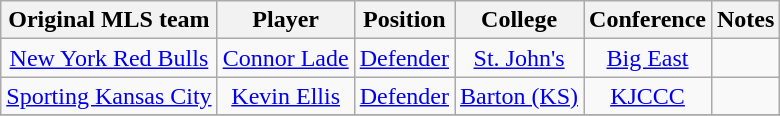<table class="wikitable sortable" style="text-align:center">
<tr>
<th>Original MLS team</th>
<th>Player</th>
<th>Position</th>
<th>College</th>
<th>Conference</th>
<th>Notes</th>
</tr>
<tr>
<td><a href='#'>New York Red Bulls</a></td>
<td><a href='#'>Connor Lade</a></td>
<td><a href='#'>Defender</a></td>
<td><a href='#'>St. John's</a></td>
<td><a href='#'>Big East</a></td>
<td></td>
</tr>
<tr>
<td><a href='#'>Sporting Kansas City</a></td>
<td><a href='#'>Kevin Ellis</a></td>
<td><a href='#'>Defender</a></td>
<td><a href='#'>Barton (KS)</a></td>
<td><a href='#'>KJCCC</a></td>
<td></td>
</tr>
<tr>
</tr>
</table>
